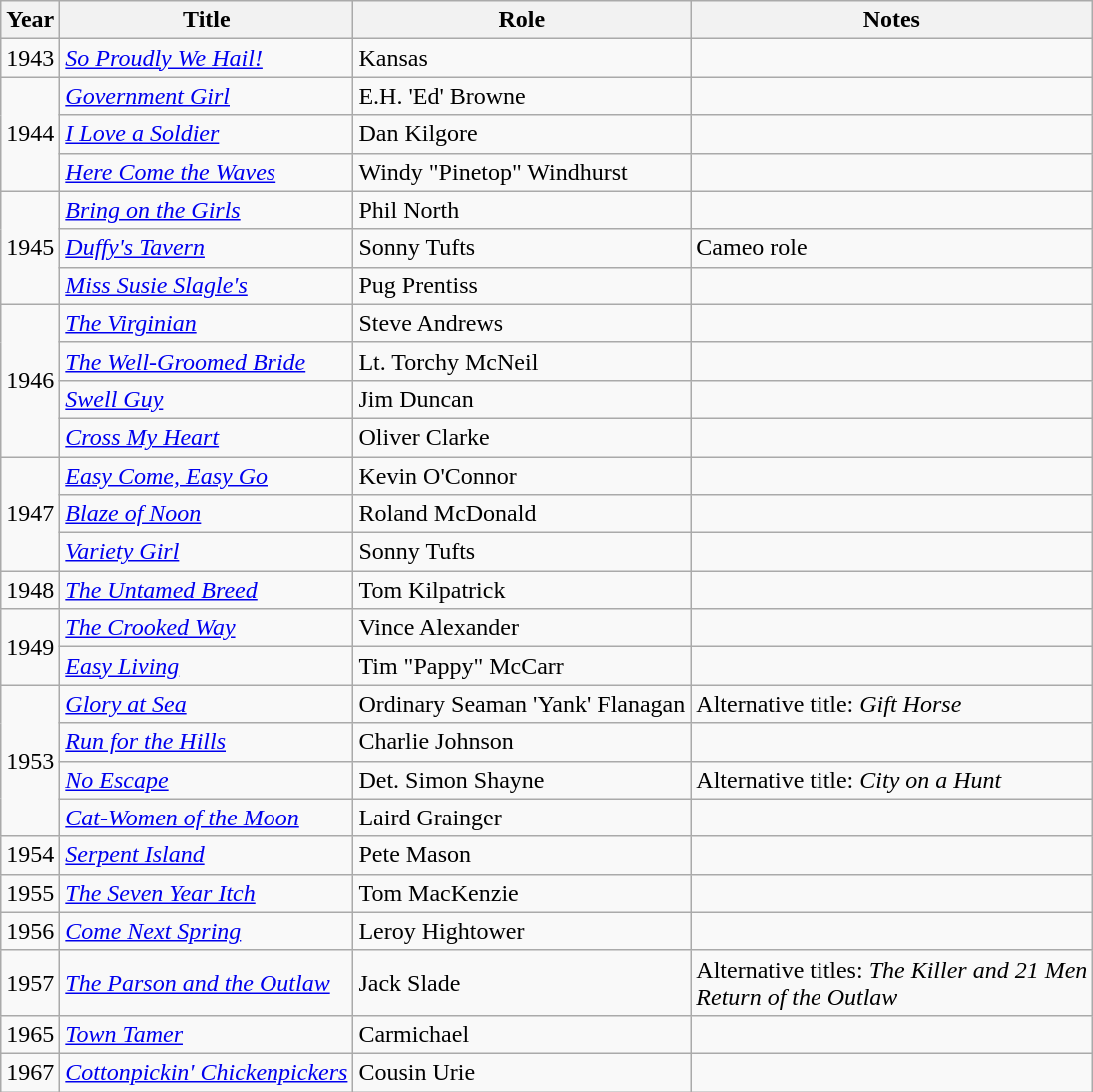<table class="wikitable sortable">
<tr>
<th>Year</th>
<th>Title</th>
<th>Role</th>
<th class="unsortable">Notes</th>
</tr>
<tr>
<td>1943</td>
<td><em><a href='#'>So Proudly We Hail!</a></em></td>
<td>Kansas</td>
<td></td>
</tr>
<tr>
<td rowspan=3>1944</td>
<td><em><a href='#'>Government Girl</a></em></td>
<td>E.H. 'Ed' Browne</td>
<td></td>
</tr>
<tr>
<td><em><a href='#'>I Love a Soldier</a></em></td>
<td>Dan Kilgore</td>
<td></td>
</tr>
<tr>
<td><em><a href='#'>Here Come the Waves</a></em></td>
<td>Windy "Pinetop" Windhurst</td>
<td></td>
</tr>
<tr>
<td rowspan=3>1945</td>
<td><em><a href='#'>Bring on the Girls</a></em></td>
<td>Phil North</td>
<td></td>
</tr>
<tr>
<td><em><a href='#'>Duffy's Tavern</a></em></td>
<td>Sonny Tufts</td>
<td>Cameo role</td>
</tr>
<tr>
<td><em><a href='#'>Miss Susie Slagle's</a></em></td>
<td>Pug Prentiss</td>
<td></td>
</tr>
<tr>
<td rowspan=4>1946</td>
<td><em><a href='#'>The Virginian</a></em></td>
<td>Steve Andrews</td>
<td></td>
</tr>
<tr>
<td><em><a href='#'>The Well-Groomed Bride</a></em></td>
<td>Lt. Torchy McNeil</td>
<td></td>
</tr>
<tr>
<td><em><a href='#'>Swell Guy</a></em></td>
<td>Jim Duncan</td>
<td></td>
</tr>
<tr>
<td><em><a href='#'>Cross My Heart</a></em></td>
<td>Oliver Clarke</td>
<td></td>
</tr>
<tr>
<td rowspan=3>1947</td>
<td><em><a href='#'>Easy Come, Easy Go</a></em></td>
<td>Kevin O'Connor</td>
<td></td>
</tr>
<tr>
<td><em><a href='#'>Blaze of Noon</a></em></td>
<td>Roland McDonald</td>
<td></td>
</tr>
<tr>
<td><em><a href='#'>Variety Girl</a></em></td>
<td>Sonny Tufts</td>
<td></td>
</tr>
<tr>
<td>1948</td>
<td><em><a href='#'>The Untamed Breed</a></em></td>
<td>Tom Kilpatrick</td>
<td></td>
</tr>
<tr>
<td rowspan=2>1949</td>
<td><em><a href='#'>The Crooked Way</a></em></td>
<td>Vince Alexander</td>
<td></td>
</tr>
<tr>
<td><em><a href='#'>Easy Living</a></em></td>
<td>Tim "Pappy" McCarr</td>
<td></td>
</tr>
<tr>
<td rowspan=4>1953</td>
<td><em><a href='#'>Glory at Sea</a></em></td>
<td>Ordinary Seaman 'Yank' Flanagan</td>
<td>Alternative title: <em>Gift Horse</em></td>
</tr>
<tr>
<td><em><a href='#'>Run for the Hills</a></em></td>
<td>Charlie Johnson</td>
<td></td>
</tr>
<tr>
<td><em><a href='#'>No Escape</a></em></td>
<td>Det. Simon Shayne</td>
<td>Alternative title: <em>City on a Hunt</em></td>
</tr>
<tr>
<td><em><a href='#'>Cat-Women of the Moon</a></em></td>
<td>Laird Grainger</td>
<td></td>
</tr>
<tr>
<td>1954</td>
<td><em><a href='#'>Serpent Island</a></em></td>
<td>Pete Mason</td>
<td></td>
</tr>
<tr>
<td>1955</td>
<td><em><a href='#'>The Seven Year Itch</a></em></td>
<td>Tom MacKenzie</td>
<td></td>
</tr>
<tr>
<td>1956</td>
<td><em><a href='#'>Come Next Spring</a></em></td>
<td>Leroy Hightower</td>
<td></td>
</tr>
<tr>
<td>1957</td>
<td><em><a href='#'>The Parson and the Outlaw</a></em></td>
<td>Jack Slade</td>
<td>Alternative titles: <em>The Killer and 21 Men</em><br><em>Return of the Outlaw</em></td>
</tr>
<tr>
<td>1965</td>
<td><em><a href='#'>Town Tamer</a></em></td>
<td>Carmichael</td>
<td></td>
</tr>
<tr>
<td>1967</td>
<td><em><a href='#'>Cottonpickin' Chickenpickers</a></em></td>
<td>Cousin Urie</td>
<td></td>
</tr>
</table>
